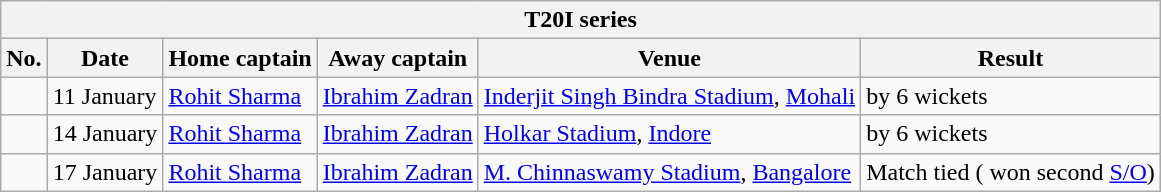<table class="wikitable">
<tr>
<th colspan="9">T20I series</th>
</tr>
<tr>
<th>No.</th>
<th>Date</th>
<th>Home captain</th>
<th>Away captain</th>
<th>Venue</th>
<th>Result</th>
</tr>
<tr>
<td></td>
<td>11 January</td>
<td><a href='#'>Rohit Sharma</a></td>
<td><a href='#'>Ibrahim Zadran</a></td>
<td><a href='#'>Inderjit Singh Bindra Stadium</a>, <a href='#'>Mohali</a></td>
<td> by 6 wickets</td>
</tr>
<tr>
<td></td>
<td>14 January</td>
<td><a href='#'>Rohit Sharma</a></td>
<td><a href='#'>Ibrahim Zadran</a></td>
<td><a href='#'>Holkar Stadium</a>, <a href='#'>Indore</a></td>
<td> by 6 wickets</td>
</tr>
<tr>
<td></td>
<td>17 January</td>
<td><a href='#'>Rohit Sharma</a></td>
<td><a href='#'>Ibrahim Zadran</a></td>
<td><a href='#'>M. Chinnaswamy Stadium</a>, <a href='#'>Bangalore</a></td>
<td>Match tied ( won second <a href='#'>S/O</a>)</td>
</tr>
</table>
